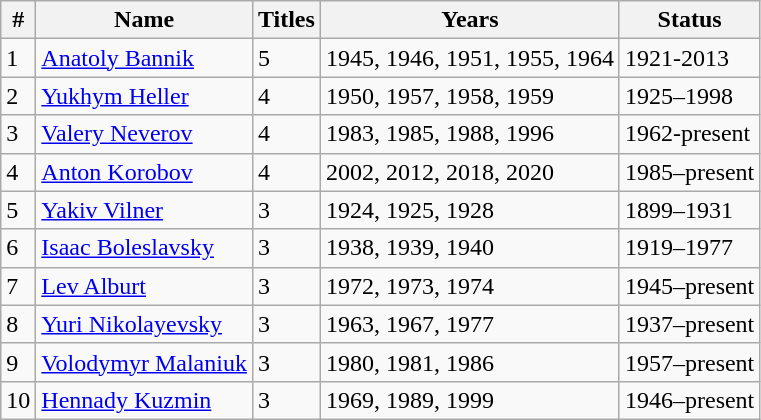<table class="wikitable">
<tr>
<th>#</th>
<th>Name</th>
<th>Titles</th>
<th>Years</th>
<th>Status</th>
</tr>
<tr>
<td>1</td>
<td><a href='#'>Anatoly Bannik</a></td>
<td>5</td>
<td>1945, 1946, 1951, 1955, 1964</td>
<td>1921-2013</td>
</tr>
<tr>
<td>2</td>
<td><a href='#'>Yukhym Heller</a></td>
<td>4</td>
<td>1950, 1957, 1958, 1959</td>
<td>1925–1998</td>
</tr>
<tr>
<td>3</td>
<td><a href='#'>Valery Neverov</a></td>
<td>4</td>
<td>1983, 1985, 1988, 1996</td>
<td>1962-present</td>
</tr>
<tr>
<td>4</td>
<td><a href='#'>Anton Korobov</a></td>
<td>4</td>
<td>2002, 2012, 2018, 2020</td>
<td>1985–present</td>
</tr>
<tr>
<td>5</td>
<td><a href='#'>Yakiv Vilner</a></td>
<td>3</td>
<td>1924, 1925, 1928</td>
<td>1899–1931</td>
</tr>
<tr>
<td>6</td>
<td><a href='#'>Isaac Boleslavsky</a></td>
<td>3</td>
<td>1938, 1939, 1940</td>
<td>1919–1977</td>
</tr>
<tr>
<td>7</td>
<td><a href='#'>Lev Alburt</a></td>
<td>3</td>
<td>1972, 1973, 1974</td>
<td>1945–present</td>
</tr>
<tr>
<td>8</td>
<td><a href='#'>Yuri Nikolayevsky</a></td>
<td>3</td>
<td>1963, 1967, 1977</td>
<td>1937–present</td>
</tr>
<tr>
<td>9</td>
<td><a href='#'>Volodymyr Malaniuk</a></td>
<td>3</td>
<td>1980, 1981, 1986</td>
<td>1957–present</td>
</tr>
<tr>
<td>10</td>
<td><a href='#'>Hennady Kuzmin</a></td>
<td>3</td>
<td>1969, 1989, 1999</td>
<td>1946–present</td>
</tr>
</table>
